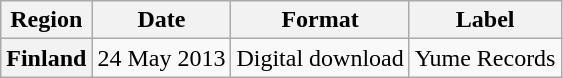<table class="wikitable sortable plainrowheaders">
<tr>
<th scope="col">Region</th>
<th scope="col">Date</th>
<th scope="col">Format</th>
<th scope="col">Label</th>
</tr>
<tr>
<th scope="row">Finland</th>
<td>24 May 2013</td>
<td>Digital download</td>
<td>Yume Records</td>
</tr>
</table>
